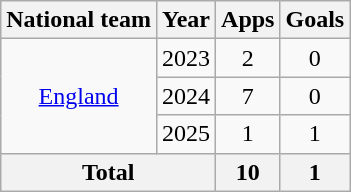<table class="wikitable" style="text-align: center;">
<tr>
<th>National team</th>
<th>Year</th>
<th>Apps</th>
<th>Goals</th>
</tr>
<tr>
<td rowspan="3"><a href='#'>England</a></td>
<td>2023</td>
<td>2</td>
<td>0</td>
</tr>
<tr>
<td>2024</td>
<td>7</td>
<td>0</td>
</tr>
<tr>
<td>2025</td>
<td>1</td>
<td>1</td>
</tr>
<tr>
<th colspan="2">Total</th>
<th>10</th>
<th>1</th>
</tr>
</table>
